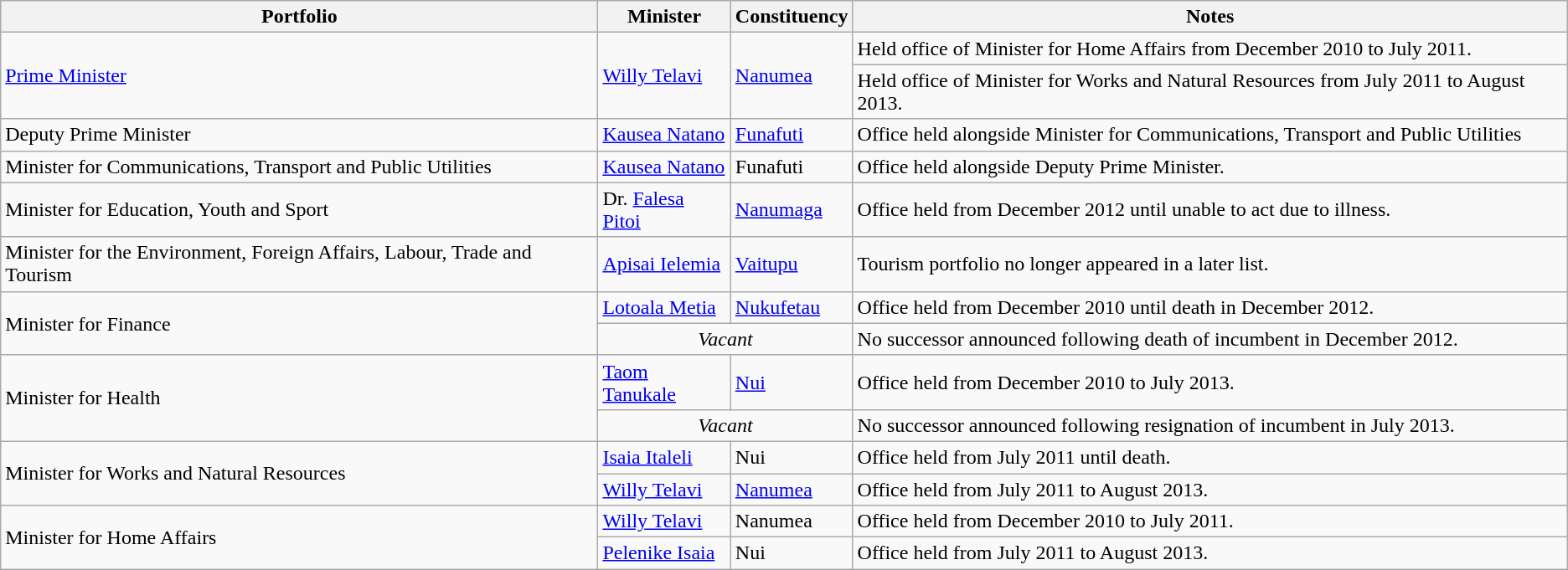<table class="wikitable">
<tr>
<th>Portfolio</th>
<th>Minister</th>
<th>Constituency</th>
<th>Notes</th>
</tr>
<tr>
<td rowspan=2><a href='#'>Prime Minister</a></td>
<td rowspan=2><a href='#'>Willy Telavi</a></td>
<td rowspan=2><a href='#'>Nanumea</a></td>
<td>Held office of Minister for Home Affairs from December 2010 to July 2011.</td>
</tr>
<tr>
<td>Held office of Minister for Works and Natural Resources from July 2011 to August 2013.</td>
</tr>
<tr>
<td>Deputy Prime Minister</td>
<td><a href='#'>Kausea Natano</a></td>
<td><a href='#'>Funafuti</a></td>
<td>Office held alongside Minister for Communications, Transport and Public Utilities</td>
</tr>
<tr>
<td>Minister for Communications, Transport and Public Utilities</td>
<td><a href='#'>Kausea Natano</a></td>
<td>Funafuti</td>
<td>Office held alongside Deputy Prime Minister.</td>
</tr>
<tr>
<td>Minister for Education, Youth and Sport</td>
<td>Dr. <a href='#'>Falesa Pitoi</a></td>
<td><a href='#'>Nanumaga</a></td>
<td>Office held from December 2012 until unable to act due to illness.</td>
</tr>
<tr>
<td>Minister for the Environment, Foreign Affairs, Labour, Trade and Tourism</td>
<td><a href='#'>Apisai Ielemia</a></td>
<td><a href='#'>Vaitupu</a></td>
<td>Tourism portfolio no longer appeared in a later list.</td>
</tr>
<tr>
<td rowspan=2>Minister for Finance</td>
<td><a href='#'>Lotoala Metia</a></td>
<td><a href='#'>Nukufetau</a></td>
<td>Office held from December 2010 until death in December 2012.</td>
</tr>
<tr>
<td colspan=2 style="text-align:center"><em>Vacant</em></td>
<td>No successor announced following death of incumbent in December 2012.</td>
</tr>
<tr>
<td rowspan=2>Minister for Health</td>
<td><a href='#'>Taom Tanukale</a></td>
<td><a href='#'>Nui</a></td>
<td>Office held from December 2010 to July 2013.</td>
</tr>
<tr>
<td colspan=2 style="text-align:center"><em>Vacant</em></td>
<td>No successor announced following resignation of incumbent in July 2013.</td>
</tr>
<tr>
<td rowspan=2>Minister for Works and Natural Resources</td>
<td><a href='#'>Isaia Italeli</a></td>
<td>Nui</td>
<td>Office held from July 2011 until death.</td>
</tr>
<tr>
<td><a href='#'>Willy Telavi</a></td>
<td><a href='#'>Nanumea</a></td>
<td>Office held from July 2011 to August 2013.</td>
</tr>
<tr>
<td rowspan=2>Minister for Home Affairs</td>
<td><a href='#'>Willy Telavi</a></td>
<td>Nanumea</td>
<td>Office held from December 2010 to July 2011.</td>
</tr>
<tr>
<td><a href='#'>Pelenike Isaia</a></td>
<td>Nui</td>
<td>Office held from July 2011 to August 2013.</td>
</tr>
</table>
